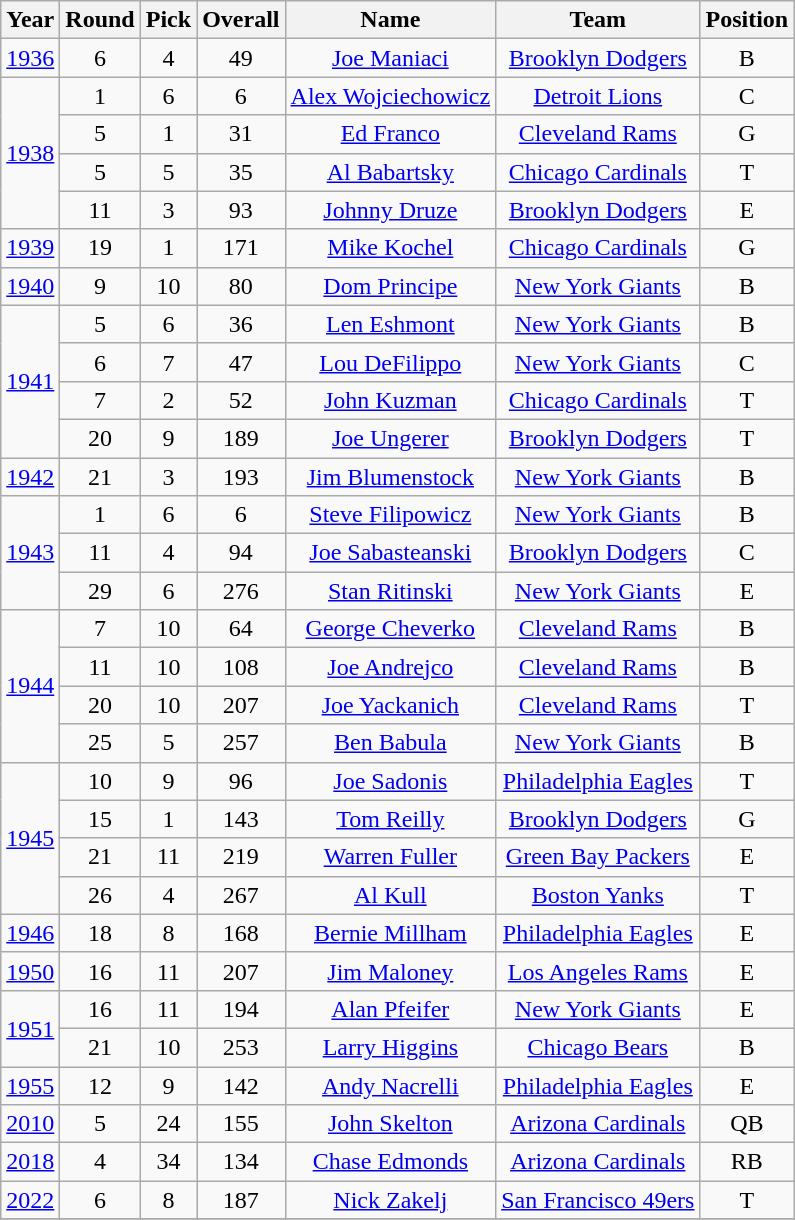<table class="wikitable sortable" style="text-align: center;">
<tr>
<th>Year</th>
<th>Round</th>
<th>Pick</th>
<th>Overall</th>
<th>Name</th>
<th>Team</th>
<th>Position</th>
</tr>
<tr>
<td><a href='#'>1936</a></td>
<td>6</td>
<td>4</td>
<td>49</td>
<td><a href='#'>Joe Maniaci</a></td>
<td><a href='#'>Brooklyn Dodgers</a></td>
<td>B</td>
</tr>
<tr>
<td rowspan="4"><a href='#'>1938</a></td>
<td>1</td>
<td>6</td>
<td>6</td>
<td><a href='#'>Alex Wojciechowicz</a></td>
<td><a href='#'>Detroit Lions</a></td>
<td>C</td>
</tr>
<tr>
<td>5</td>
<td>1</td>
<td>31</td>
<td><a href='#'>Ed Franco</a></td>
<td><a href='#'>Cleveland Rams</a></td>
<td>G</td>
</tr>
<tr>
<td>5</td>
<td>5</td>
<td>35</td>
<td><a href='#'>Al Babartsky</a></td>
<td><a href='#'>Chicago Cardinals</a></td>
<td>T</td>
</tr>
<tr>
<td>11</td>
<td>3</td>
<td>93</td>
<td><a href='#'>Johnny Druze</a></td>
<td><a href='#'>Brooklyn Dodgers</a></td>
<td>E</td>
</tr>
<tr>
<td><a href='#'>1939</a></td>
<td>19</td>
<td>1</td>
<td>171</td>
<td><a href='#'>Mike Kochel</a></td>
<td><a href='#'>Chicago Cardinals</a></td>
<td>G</td>
</tr>
<tr>
<td><a href='#'>1940</a></td>
<td>9</td>
<td>10</td>
<td>80</td>
<td><a href='#'>Dom Principe</a></td>
<td><a href='#'>New York Giants</a></td>
<td>B</td>
</tr>
<tr>
<td rowspan="4"><a href='#'>1941</a></td>
<td>5</td>
<td>6</td>
<td>36</td>
<td><a href='#'>Len Eshmont</a></td>
<td><a href='#'>New York Giants</a></td>
<td>B</td>
</tr>
<tr>
<td>6</td>
<td>7</td>
<td>47</td>
<td><a href='#'>Lou DeFilippo</a></td>
<td><a href='#'>New York Giants</a></td>
<td>C</td>
</tr>
<tr>
<td>7</td>
<td>2</td>
<td>52</td>
<td><a href='#'>John Kuzman</a></td>
<td><a href='#'>Chicago Cardinals</a></td>
<td>T</td>
</tr>
<tr>
<td>20</td>
<td>9</td>
<td>189</td>
<td><a href='#'>Joe Ungerer</a></td>
<td><a href='#'>Brooklyn Dodgers</a></td>
<td>T</td>
</tr>
<tr>
<td><a href='#'>1942</a></td>
<td>21</td>
<td>3</td>
<td>193</td>
<td><a href='#'>Jim Blumenstock</a></td>
<td><a href='#'>New York Giants</a></td>
<td>B</td>
</tr>
<tr>
<td rowspan="3"><a href='#'>1943</a></td>
<td>1</td>
<td>6</td>
<td>6</td>
<td><a href='#'>Steve Filipowicz</a></td>
<td><a href='#'>New York Giants</a></td>
<td>B</td>
</tr>
<tr>
<td>11</td>
<td>4</td>
<td>94</td>
<td><a href='#'>Joe Sabasteanski</a></td>
<td><a href='#'>Brooklyn Dodgers</a></td>
<td>C</td>
</tr>
<tr>
<td>29</td>
<td>6</td>
<td>276</td>
<td><a href='#'>Stan Ritinski</a></td>
<td><a href='#'>New York Giants</a></td>
<td>E</td>
</tr>
<tr>
<td rowspan="4"><a href='#'>1944</a></td>
<td>7</td>
<td>10</td>
<td>64</td>
<td><a href='#'>George Cheverko</a></td>
<td><a href='#'>Cleveland Rams</a></td>
<td>B</td>
</tr>
<tr>
<td>11</td>
<td>10</td>
<td>108</td>
<td><a href='#'>Joe Andrejco</a></td>
<td><a href='#'>Cleveland Rams</a></td>
<td>B</td>
</tr>
<tr>
<td>20</td>
<td>10</td>
<td>207</td>
<td><a href='#'>Joe Yackanich</a></td>
<td><a href='#'>Cleveland Rams</a></td>
<td>T</td>
</tr>
<tr>
<td>25</td>
<td>5</td>
<td>257</td>
<td><a href='#'>Ben Babula</a></td>
<td><a href='#'>New York Giants</a></td>
<td>B</td>
</tr>
<tr>
<td rowspan="4"><a href='#'>1945</a></td>
<td>10</td>
<td>9</td>
<td>96</td>
<td><a href='#'>Joe Sadonis</a></td>
<td><a href='#'>Philadelphia Eagles</a></td>
<td>T</td>
</tr>
<tr>
<td>15</td>
<td>1</td>
<td>143</td>
<td><a href='#'>Tom Reilly</a></td>
<td><a href='#'>Brooklyn Dodgers</a></td>
<td>G</td>
</tr>
<tr>
<td>21</td>
<td>11</td>
<td>219</td>
<td><a href='#'>Warren Fuller</a></td>
<td><a href='#'>Green Bay Packers</a></td>
<td>E</td>
</tr>
<tr>
<td>26</td>
<td>4</td>
<td>267</td>
<td><a href='#'>Al Kull</a></td>
<td><a href='#'>Boston Yanks</a></td>
<td>T</td>
</tr>
<tr>
<td><a href='#'>1946</a></td>
<td>18</td>
<td>8</td>
<td>168</td>
<td><a href='#'>Bernie Millham</a></td>
<td><a href='#'>Philadelphia Eagles</a></td>
<td>E</td>
</tr>
<tr>
<td><a href='#'>1950</a></td>
<td>16</td>
<td>11</td>
<td>207</td>
<td><a href='#'>Jim Maloney</a></td>
<td><a href='#'>Los Angeles Rams</a></td>
<td>E</td>
</tr>
<tr>
<td rowspan="2"><a href='#'>1951</a></td>
<td>16</td>
<td>11</td>
<td>194</td>
<td><a href='#'>Alan Pfeifer</a></td>
<td><a href='#'>New York Giants</a></td>
<td>E</td>
</tr>
<tr>
<td>21</td>
<td>10</td>
<td>253</td>
<td><a href='#'>Larry Higgins</a></td>
<td><a href='#'>Chicago Bears</a></td>
<td>B</td>
</tr>
<tr>
<td><a href='#'>1955</a></td>
<td>12</td>
<td>9</td>
<td>142</td>
<td><a href='#'>Andy Nacrelli</a></td>
<td><a href='#'>Philadelphia Eagles</a></td>
<td>E</td>
</tr>
<tr>
<td><a href='#'>2010</a></td>
<td>5</td>
<td>24</td>
<td>155</td>
<td><a href='#'>John Skelton</a></td>
<td><a href='#'>Arizona Cardinals</a></td>
<td>QB</td>
</tr>
<tr>
<td><a href='#'>2018</a></td>
<td>4</td>
<td>34</td>
<td>134</td>
<td><a href='#'>Chase Edmonds</a></td>
<td><a href='#'>Arizona Cardinals</a></td>
<td>RB</td>
</tr>
<tr>
<td><a href='#'>2022</a></td>
<td>6</td>
<td>8</td>
<td>187</td>
<td><a href='#'>Nick Zakelj</a></td>
<td><a href='#'>San Francisco 49ers</a></td>
<td>T</td>
</tr>
<tr>
</tr>
</table>
